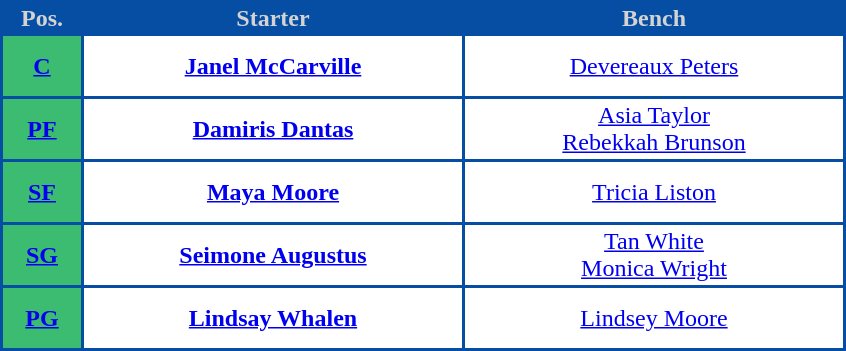<table style="text-align: center; background:#054EA4; color:#D3D3D3">
<tr>
<th width="50">Pos.</th>
<th width="250">Starter</th>
<th width="250">Bench</th>
</tr>
<tr style="height:40px; background:white; color:#092C57">
<th style="background:#3CBC71"><a href='#'><span>C</span></a></th>
<td><strong><a href='#'>Janel McCarville</a></strong></td>
<td><a href='#'>Devereaux Peters</a></td>
</tr>
<tr style="height:40px; background:white; color:#092C57">
<th style="background:#3CBC71"><a href='#'><span>PF</span></a></th>
<td><strong><a href='#'>Damiris Dantas</a></strong></td>
<td><a href='#'>Asia Taylor</a><br><a href='#'>Rebekkah Brunson</a> </td>
</tr>
<tr style="height:40px; background:white; color:#092C57">
<th style="background:#3CBC71"><a href='#'><span>SF</span></a></th>
<td><strong><a href='#'>Maya Moore</a></strong></td>
<td><a href='#'>Tricia Liston</a></td>
</tr>
<tr style="height:40px; background:white; color:#092C57">
<th style="background:#3CBC71"><a href='#'><span>SG</span></a></th>
<td><strong><a href='#'>Seimone Augustus</a></strong></td>
<td><a href='#'>Tan White</a><br><a href='#'>Monica Wright</a> </td>
</tr>
<tr style="height:40px; background:white; color:#092C57">
<th style="background:#3CBC71"><a href='#'><span>PG</span></a></th>
<td><strong><a href='#'>Lindsay Whalen</a></strong></td>
<td><a href='#'>Lindsey Moore</a></td>
</tr>
</table>
